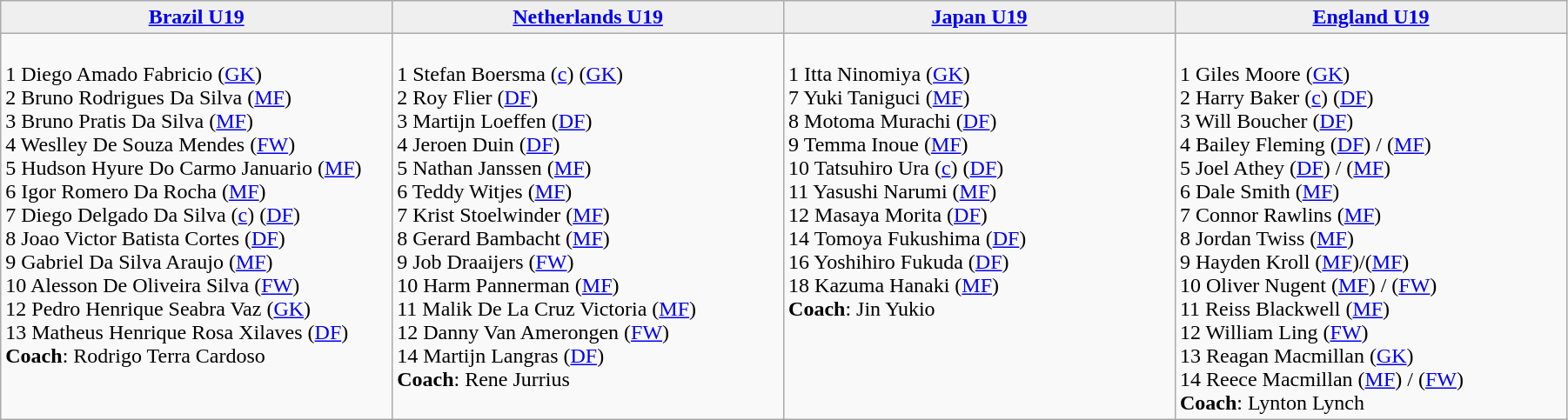<table class="wikitable mw-collapsible mw-collapsed" cellpadding=5 cellspacing=0 style="width:95%">
<tr align=center>
<td bgcolor="#efefef" width="200"><strong> <a href='#'>Brazil U19</a></strong></td>
<td bgcolor="#efefef" width="200"><strong> <a href='#'>Netherlands U19</a></strong></td>
<td bgcolor="#efefef" width="200"><strong> <a href='#'>Japan U19</a></strong></td>
<td bgcolor="#efefef" width="200"><strong> <a href='#'>England U19</a></strong></td>
</tr>
<tr valign=top>
<td><br>1 Diego Amado Fabricio (<a href='#'>GK</a>)<br>
2 Bruno Rodrigues Da Silva (<a href='#'>MF</a>)<br>
3 Bruno Pratis Da Silva (<a href='#'>MF</a>)<br>
4 Weslley De Souza Mendes (<a href='#'>FW</a>)<br>
5 Hudson Hyure Do Carmo Januario (<a href='#'>MF</a>)<br>
6 Igor Romero Da Rocha (<a href='#'>MF</a>)<br>
7 Diego Delgado Da Silva (<a href='#'>c</a>) (<a href='#'>DF</a>)<br>
8 Joao Victor Batista Cortes (<a href='#'>DF</a>)<br>
9 Gabriel Da Silva Araujo (<a href='#'>MF</a>)<br>
10 Alesson De Oliveira Silva (<a href='#'>FW</a>)<br>
12 Pedro Henrique Seabra Vaz (<a href='#'>GK</a>)<br>
13 Matheus Henrique Rosa Xilaves (<a href='#'>DF</a>)<br><strong>Coach</strong>: Rodrigo Terra Cardoso</td>
<td><br>1 Stefan Boersma (<a href='#'>c</a>) (<a href='#'>GK</a>)<br>
2 Roy Flier (<a href='#'>DF</a>)<br>
3 Martijn Loeffen (<a href='#'>DF</a>)<br>
4 Jeroen Duin (<a href='#'>DF</a>)<br>
5 Nathan Janssen (<a href='#'>MF</a>)<br>
6 Teddy Witjes (<a href='#'>MF</a>)<br>
7 Krist Stoelwinder (<a href='#'>MF</a>)<br>
8 Gerard Bambacht (<a href='#'>MF</a>)<br>
9 Job Draaijers (<a href='#'>FW</a>)<br>
10 Harm Pannerman (<a href='#'>MF</a>)<br>
11 Malik De La Cruz Victoria (<a href='#'>MF</a>)<br>
12 Danny Van Amerongen (<a href='#'>FW</a>)<br>
14 Martijn Langras (<a href='#'>DF</a>)<br><strong>Coach</strong>: Rene Jurrius</td>
<td><br>1 Itta Ninomiya (<a href='#'>GK</a>)<br>
7 Yuki Taniguci (<a href='#'>MF</a>)<br>
8 Motoma Murachi (<a href='#'>DF</a>)<br>
9 Temma Inoue (<a href='#'>MF</a>)<br>
10 Tatsuhiro Ura (<a href='#'>c</a>) (<a href='#'>DF</a>)<br>
11 Yasushi Narumi (<a href='#'>MF</a>)<br>
12 Masaya Morita (<a href='#'>DF</a>)<br>
14 Tomoya Fukushima (<a href='#'>DF</a>)<br>
16 Yoshihiro Fukuda (<a href='#'>DF</a>)<br>
18 Kazuma Hanaki (<a href='#'>MF</a>)<br><strong>Coach</strong>: Jin Yukio</td>
<td><br>1 Giles Moore (<a href='#'>GK</a>)<br>
2 Harry Baker (<a href='#'>c</a>) (<a href='#'>DF</a>)<br>
3 Will Boucher (<a href='#'>DF</a>)<br>
4 Bailey Fleming (<a href='#'>DF</a>) / (<a href='#'>MF</a>)<br>
5 Joel Athey (<a href='#'>DF</a>) / (<a href='#'>MF</a>)<br>
6 Dale Smith (<a href='#'>MF</a>)<br>
7 Connor Rawlins (<a href='#'>MF</a>)<br>
8 Jordan Twiss (<a href='#'>MF</a>)<br>
9 Hayden Kroll (<a href='#'>MF</a>)/(<a href='#'>MF</a>)<br>
10 Oliver Nugent (<a href='#'>MF</a>) / (<a href='#'>FW</a>)<br>
11 Reiss Blackwell (<a href='#'>MF</a>)<br>
12 William Ling (<a href='#'>FW</a>)<br>
13 Reagan Macmillan (<a href='#'>GK</a>)<br>
14 Reece Macmillan (<a href='#'>MF</a>) / (<a href='#'>FW</a>)<br>
<strong>Coach</strong>: Lynton Lynch</td>
</tr>
</table>
